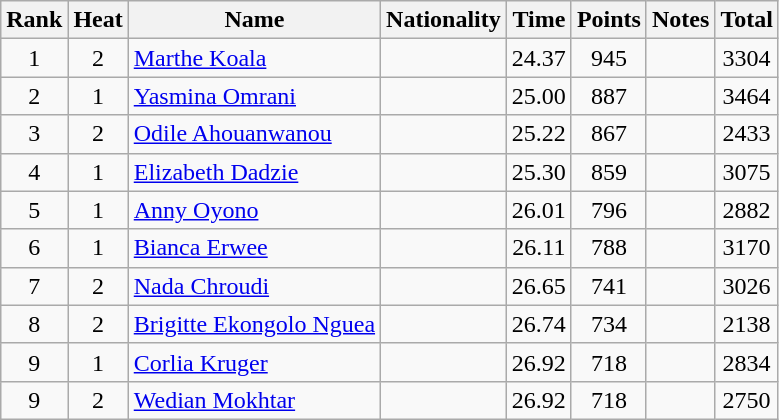<table class="wikitable sortable" style="text-align:center">
<tr>
<th>Rank</th>
<th>Heat</th>
<th>Name</th>
<th>Nationality</th>
<th>Time</th>
<th>Points</th>
<th>Notes</th>
<th>Total</th>
</tr>
<tr>
<td>1</td>
<td>2</td>
<td align="left"><a href='#'>Marthe Koala</a></td>
<td align=left></td>
<td>24.37</td>
<td>945</td>
<td></td>
<td>3304</td>
</tr>
<tr>
<td>2</td>
<td>1</td>
<td align="left"><a href='#'>Yasmina Omrani</a></td>
<td align=left></td>
<td>25.00</td>
<td>887</td>
<td></td>
<td>3464</td>
</tr>
<tr>
<td>3</td>
<td>2</td>
<td align="left"><a href='#'>Odile Ahouanwanou</a></td>
<td align=left></td>
<td>25.22</td>
<td>867</td>
<td></td>
<td>2433</td>
</tr>
<tr>
<td>4</td>
<td>1</td>
<td align="left"><a href='#'>Elizabeth Dadzie</a></td>
<td align=left></td>
<td>25.30</td>
<td>859</td>
<td></td>
<td>3075</td>
</tr>
<tr>
<td>5</td>
<td>1</td>
<td align="left"><a href='#'>Anny Oyono</a></td>
<td align=left></td>
<td>26.01</td>
<td>796</td>
<td></td>
<td>2882</td>
</tr>
<tr>
<td>6</td>
<td>1</td>
<td align="left"><a href='#'>Bianca Erwee</a></td>
<td align=left></td>
<td>26.11</td>
<td>788</td>
<td></td>
<td>3170</td>
</tr>
<tr>
<td>7</td>
<td>2</td>
<td align="left"><a href='#'>Nada Chroudi</a></td>
<td align=left></td>
<td>26.65</td>
<td>741</td>
<td></td>
<td>3026</td>
</tr>
<tr>
<td>8</td>
<td>2</td>
<td align="left"><a href='#'>Brigitte Ekongolo Nguea</a></td>
<td align=left></td>
<td>26.74</td>
<td>734</td>
<td></td>
<td>2138</td>
</tr>
<tr>
<td>9</td>
<td>1</td>
<td align="left"><a href='#'>Corlia Kruger</a></td>
<td align=left></td>
<td>26.92</td>
<td>718</td>
<td></td>
<td>2834</td>
</tr>
<tr>
<td>9</td>
<td>2</td>
<td align="left"><a href='#'>Wedian Mokhtar</a></td>
<td align=left></td>
<td>26.92</td>
<td>718</td>
<td></td>
<td>2750</td>
</tr>
</table>
